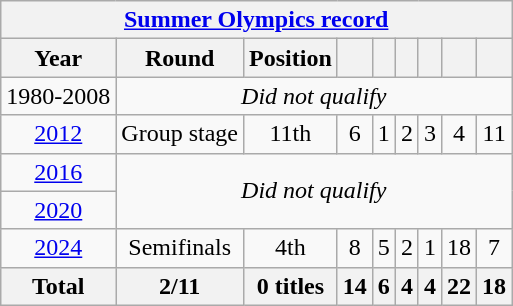<table class="wikitable" style="text-align: center;">
<tr>
<th colspan=9><a href='#'>Summer Olympics record</a></th>
</tr>
<tr>
<th>Year</th>
<th>Round</th>
<th>Position</th>
<th></th>
<th></th>
<th></th>
<th></th>
<th></th>
<th></th>
</tr>
<tr>
<td>1980-2008</td>
<td colspan=8><em>Did not qualify</em></td>
</tr>
<tr>
<td>  <a href='#'>2012</a></td>
<td>Group stage</td>
<td>11th</td>
<td>6</td>
<td>1</td>
<td>2</td>
<td>3</td>
<td>4</td>
<td>11</td>
</tr>
<tr>
<td> <a href='#'>2016</a></td>
<td colspan=8 rowspan=2><em>Did not qualify</em></td>
</tr>
<tr>
<td> <a href='#'>2020</a></td>
</tr>
<tr>
<td> <a href='#'>2024</a></td>
<td>Semifinals</td>
<td>4th</td>
<td>8</td>
<td>5</td>
<td>2</td>
<td>1</td>
<td>18</td>
<td>7</td>
</tr>
<tr>
<th>Total</th>
<th>2/11</th>
<th>0 titles</th>
<th>14</th>
<th>6</th>
<th>4</th>
<th>4</th>
<th>22</th>
<th>18</th>
</tr>
</table>
